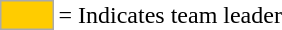<table>
<tr>
<td style="background:#fc0; border:1px solid #aaa; width:2em;"></td>
<td>= Indicates team leader</td>
</tr>
</table>
